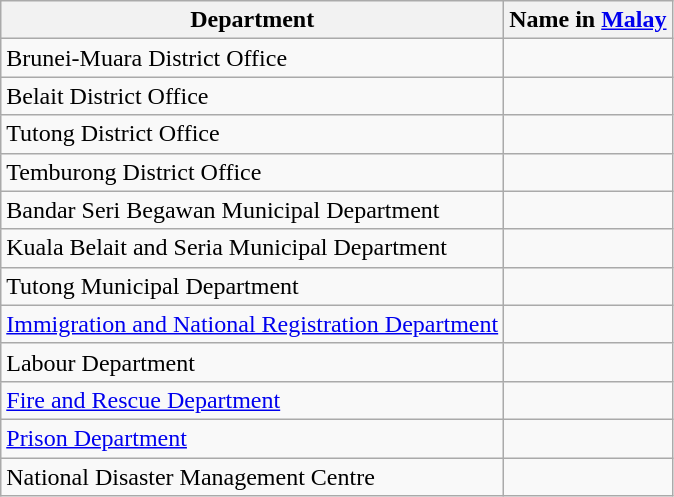<table class="wikitable">
<tr>
<th>Department</th>
<th>Name in <a href='#'>Malay</a></th>
</tr>
<tr>
<td>Brunei-Muara District Office</td>
<td></td>
</tr>
<tr>
<td>Belait District Office</td>
<td></td>
</tr>
<tr>
<td>Tutong District Office</td>
<td></td>
</tr>
<tr>
<td>Temburong District Office</td>
<td></td>
</tr>
<tr>
<td>Bandar Seri Begawan Municipal Department</td>
<td></td>
</tr>
<tr>
<td>Kuala Belait and Seria Municipal Department</td>
<td></td>
</tr>
<tr>
<td>Tutong Municipal Department</td>
<td></td>
</tr>
<tr>
<td><a href='#'>Immigration and National Registration Department</a></td>
<td></td>
</tr>
<tr>
<td>Labour Department</td>
<td></td>
</tr>
<tr>
<td><a href='#'>Fire and Rescue Department</a></td>
<td></td>
</tr>
<tr>
<td><a href='#'>Prison Department</a></td>
<td></td>
</tr>
<tr>
<td>National Disaster Management Centre</td>
<td></td>
</tr>
</table>
